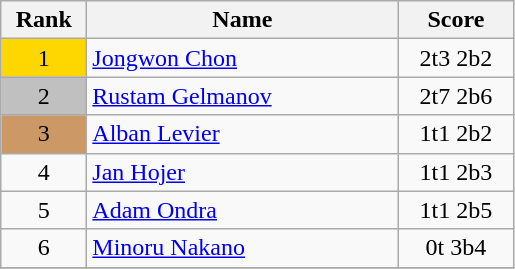<table class="wikitable">
<tr>
<th width = "50">Rank</th>
<th width = "200">Name</th>
<th width = "70">Score</th>
</tr>
<tr>
<td align="center" style="background: gold">1</td>
<td> <a href='#'>Jongwon Chon</a></td>
<td align="center">2t3 2b2</td>
</tr>
<tr>
<td align="center" style="background: silver">2</td>
<td> <a href='#'>Rustam Gelmanov</a></td>
<td align="center">2t7 2b6</td>
</tr>
<tr>
<td align="center" style="background: #cc9966">3</td>
<td> <a href='#'>Alban Levier</a></td>
<td align="center">1t1 2b2</td>
</tr>
<tr>
<td align="center">4</td>
<td> <a href='#'>Jan Hojer</a></td>
<td align="center">1t1 2b3</td>
</tr>
<tr>
<td align="center">5</td>
<td> <a href='#'>Adam Ondra</a></td>
<td align="center">1t1 2b5</td>
</tr>
<tr>
<td align="center">6</td>
<td> <a href='#'>Minoru Nakano</a></td>
<td align="center">0t 3b4</td>
</tr>
<tr>
</tr>
</table>
